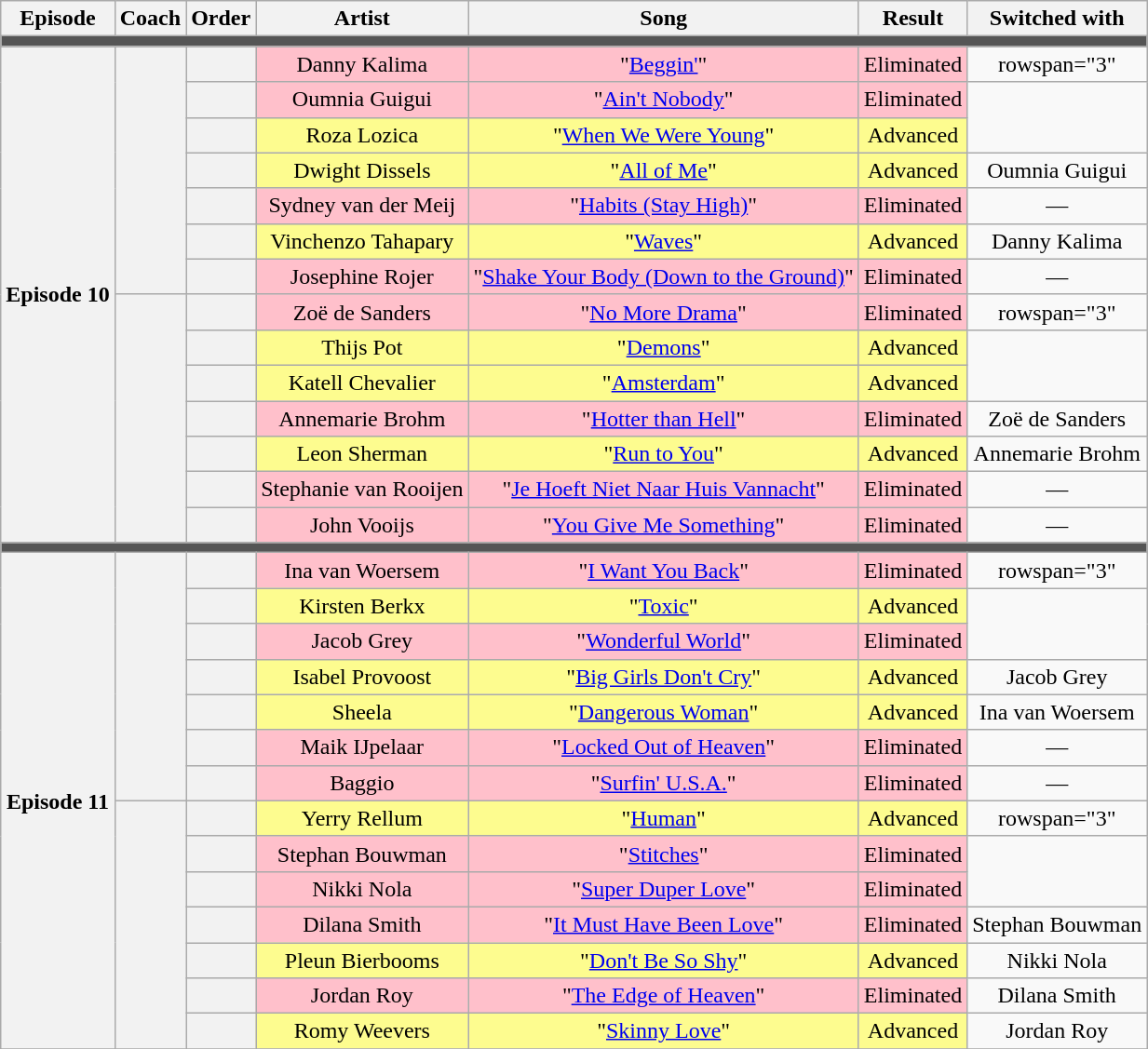<table class="wikitable plainrowheaders" style="text-align: center;">
<tr>
<th scope="col">Episode</th>
<th>Coach</th>
<th>Order</th>
<th>Artist</th>
<th>Song</th>
<th>Result</th>
<th>Switched with</th>
</tr>
<tr>
<td colspan="12" style="background:#555;"></td>
</tr>
<tr>
<th rowspan="14">Episode 10<br><small></small></th>
<th rowspan="7" scope="row"></th>
<th scope="row"></th>
<td style="background:pink;">Danny Kalima</td>
<td style="background:pink;">"<a href='#'>Beggin'</a>"</td>
<td style="background:pink;">Eliminated</td>
<td>rowspan="3" </td>
</tr>
<tr>
<th scope="row"></th>
<td style="background:pink;">Oumnia Guigui</td>
<td style="background:pink;">"<a href='#'>Ain't Nobody</a>"</td>
<td style="background:pink;">Eliminated</td>
</tr>
<tr>
<th scope="row"></th>
<td style="background:#fdfc8f;">Roza Lozica</td>
<td style="background:#fdfc8f;">"<a href='#'>When We Were Young</a>"</td>
<td style="background:#fdfc8f;">Advanced</td>
</tr>
<tr>
<th scope="row"></th>
<td style="background:#fdfc8f;">Dwight Dissels</td>
<td style="background:#fdfc8f;">"<a href='#'>All of Me</a>"</td>
<td style="background:#fdfc8f;">Advanced</td>
<td>Oumnia Guigui</td>
</tr>
<tr>
<th scope="row"></th>
<td style="background:pink;">Sydney van der Meij</td>
<td style="background:pink;">"<a href='#'>Habits (Stay High)</a>"</td>
<td style="background:pink;">Eliminated</td>
<td>—</td>
</tr>
<tr>
<th scope="row"></th>
<td style="background:#fdfc8f;">Vinchenzo Tahapary</td>
<td style="background:#fdfc8f;">"<a href='#'>Waves</a>"</td>
<td style="background:#fdfc8f;">Advanced</td>
<td>Danny Kalima</td>
</tr>
<tr>
<th scope="row"></th>
<td style="background:pink;">Josephine Rojer</td>
<td style="background:pink;">"<a href='#'>Shake Your Body (Down to the Ground)</a>"</td>
<td style="background:pink;">Eliminated</td>
<td>—</td>
</tr>
<tr>
<th rowspan="7" scope="row"></th>
<th scope="row"></th>
<td style="background:pink;">Zoë de Sanders</td>
<td style="background:pink;">"<a href='#'>No More Drama</a>"</td>
<td style="background:pink;">Eliminated</td>
<td>rowspan="3" </td>
</tr>
<tr>
<th scope="row"></th>
<td style="background:#fdfc8f;">Thijs Pot</td>
<td style="background:#fdfc8f;">"<a href='#'>Demons</a>"</td>
<td style="background:#fdfc8f;">Advanced</td>
</tr>
<tr>
<th scope="row"></th>
<td style="background:#fdfc8f;">Katell Chevalier</td>
<td style="background:#fdfc8f;">"<a href='#'>Amsterdam</a>"</td>
<td style="background:#fdfc8f;">Advanced</td>
</tr>
<tr>
<th scope="row"></th>
<td style="background:pink;">Annemarie Brohm</td>
<td style="background:pink;">"<a href='#'>Hotter than Hell</a>"</td>
<td style="background:pink;">Eliminated</td>
<td>Zoë de Sanders</td>
</tr>
<tr>
<th scope="row"></th>
<td style="background:#fdfc8f;">Leon Sherman</td>
<td style="background:#fdfc8f;">"<a href='#'>Run to You</a>"</td>
<td style="background:#fdfc8f;">Advanced</td>
<td>Annemarie Brohm</td>
</tr>
<tr>
<th scope="row"></th>
<td style="background:pink;">Stephanie van Rooijen</td>
<td style="background:pink;">"<a href='#'>Je Hoeft Niet Naar Huis Vannacht</a>"</td>
<td style="background:pink;">Eliminated</td>
<td>—</td>
</tr>
<tr>
<th scope="row"></th>
<td style="background:pink;">John Vooijs</td>
<td style="background:pink;">"<a href='#'>You Give Me Something</a>"</td>
<td style="background:pink;">Eliminated</td>
<td>—</td>
</tr>
<tr>
<td colspan="10" style="background:#555;"></td>
</tr>
<tr>
<th rowspan="14">Episode 11<br><small></small></th>
<th rowspan="7" scope="row"></th>
<th scope="row"></th>
<td style="background:pink;">Ina van Woersem</td>
<td style="background:pink;">"<a href='#'>I Want You Back</a>"</td>
<td style="background:pink;">Eliminated</td>
<td>rowspan="3" </td>
</tr>
<tr>
<th scope="row"></th>
<td style="background:#fdfc8f;">Kirsten Berkx</td>
<td style="background:#fdfc8f;">"<a href='#'>Toxic</a>"</td>
<td style="background:#fdfc8f;">Advanced</td>
</tr>
<tr>
<th scope="row"></th>
<td style="background:pink;">Jacob Grey</td>
<td style="background:pink;">"<a href='#'>Wonderful World</a>"</td>
<td style="background:pink;">Eliminated</td>
</tr>
<tr>
<th scope="row"></th>
<td style="background:#fdfc8f;">Isabel Provoost</td>
<td style="background:#fdfc8f;">"<a href='#'>Big Girls Don't Cry</a>"</td>
<td style="background:#fdfc8f;">Advanced</td>
<td>Jacob Grey</td>
</tr>
<tr>
<th scope="row"></th>
<td style="background:#fdfc8f;">Sheela</td>
<td style="background:#fdfc8f;">"<a href='#'>Dangerous Woman</a>"</td>
<td style="background:#fdfc8f;">Advanced</td>
<td>Ina van Woersem</td>
</tr>
<tr>
<th scope="row"></th>
<td style="background:pink;">Maik IJpelaar</td>
<td style="background:pink;">"<a href='#'>Locked Out of Heaven</a>"</td>
<td style="background:pink;">Eliminated</td>
<td>—</td>
</tr>
<tr>
<th scope="row"></th>
<td style="background:pink;">Baggio</td>
<td style="background:pink;">"<a href='#'>Surfin' U.S.A.</a>"</td>
<td style="background:pink;">Eliminated</td>
<td>—</td>
</tr>
<tr>
<th rowspan="7" scope="row"></th>
<th scope="row"></th>
<td style="background:#fdfc8f;">Yerry Rellum</td>
<td style="background:#fdfc8f;">"<a href='#'>Human</a>"</td>
<td style="background:#fdfc8f;">Advanced</td>
<td>rowspan="3" </td>
</tr>
<tr>
<th scope="row"></th>
<td style="background:pink;">Stephan Bouwman</td>
<td style="background:pink;">"<a href='#'>Stitches</a>"</td>
<td style="background:pink;">Eliminated</td>
</tr>
<tr>
<th scope="row"></th>
<td style="background:pink;">Nikki Nola</td>
<td style="background:pink;">"<a href='#'>Super Duper Love</a>"</td>
<td style="background:pink;">Eliminated</td>
</tr>
<tr>
<th scope="row"></th>
<td style="background:pink;">Dilana Smith</td>
<td style="background:pink;">"<a href='#'>It Must Have Been Love</a>"</td>
<td style="background:pink;">Eliminated</td>
<td>Stephan Bouwman</td>
</tr>
<tr>
<th scope="row"></th>
<td style="background:#fdfc8f;">Pleun Bierbooms</td>
<td style="background:#fdfc8f;">"<a href='#'>Don't Be So Shy</a>"</td>
<td style="background:#fdfc8f;">Advanced</td>
<td>Nikki Nola</td>
</tr>
<tr>
<th scope="row"></th>
<td style="background:pink;">Jordan Roy</td>
<td style="background:pink;">"<a href='#'>The Edge of Heaven</a>"</td>
<td style="background:pink;">Eliminated</td>
<td>Dilana Smith</td>
</tr>
<tr>
<th scope="row"></th>
<td style="background:#fdfc8f;">Romy Weevers</td>
<td style="background:#fdfc8f;">"<a href='#'>Skinny Love</a>"</td>
<td style="background:#fdfc8f;">Advanced</td>
<td>Jordan Roy</td>
</tr>
<tr>
</tr>
</table>
